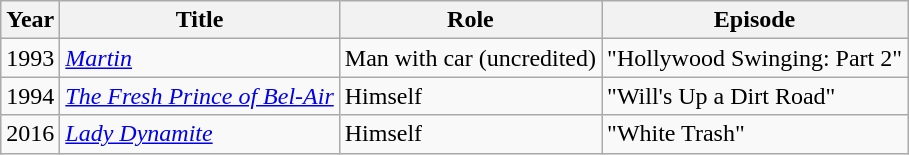<table class="wikitable">
<tr>
<th>Year</th>
<th>Title</th>
<th>Role</th>
<th>Episode</th>
</tr>
<tr>
<td>1993</td>
<td><em><a href='#'>Martin</a></em></td>
<td>Man with car (uncredited)</td>
<td>"Hollywood Swinging: Part 2"</td>
</tr>
<tr>
<td>1994</td>
<td><em><a href='#'>The Fresh Prince of Bel-Air</a></em></td>
<td>Himself</td>
<td>"Will's Up a Dirt Road"</td>
</tr>
<tr>
<td>2016</td>
<td><em><a href='#'>Lady Dynamite</a></em></td>
<td>Himself</td>
<td>"White Trash"</td>
</tr>
</table>
